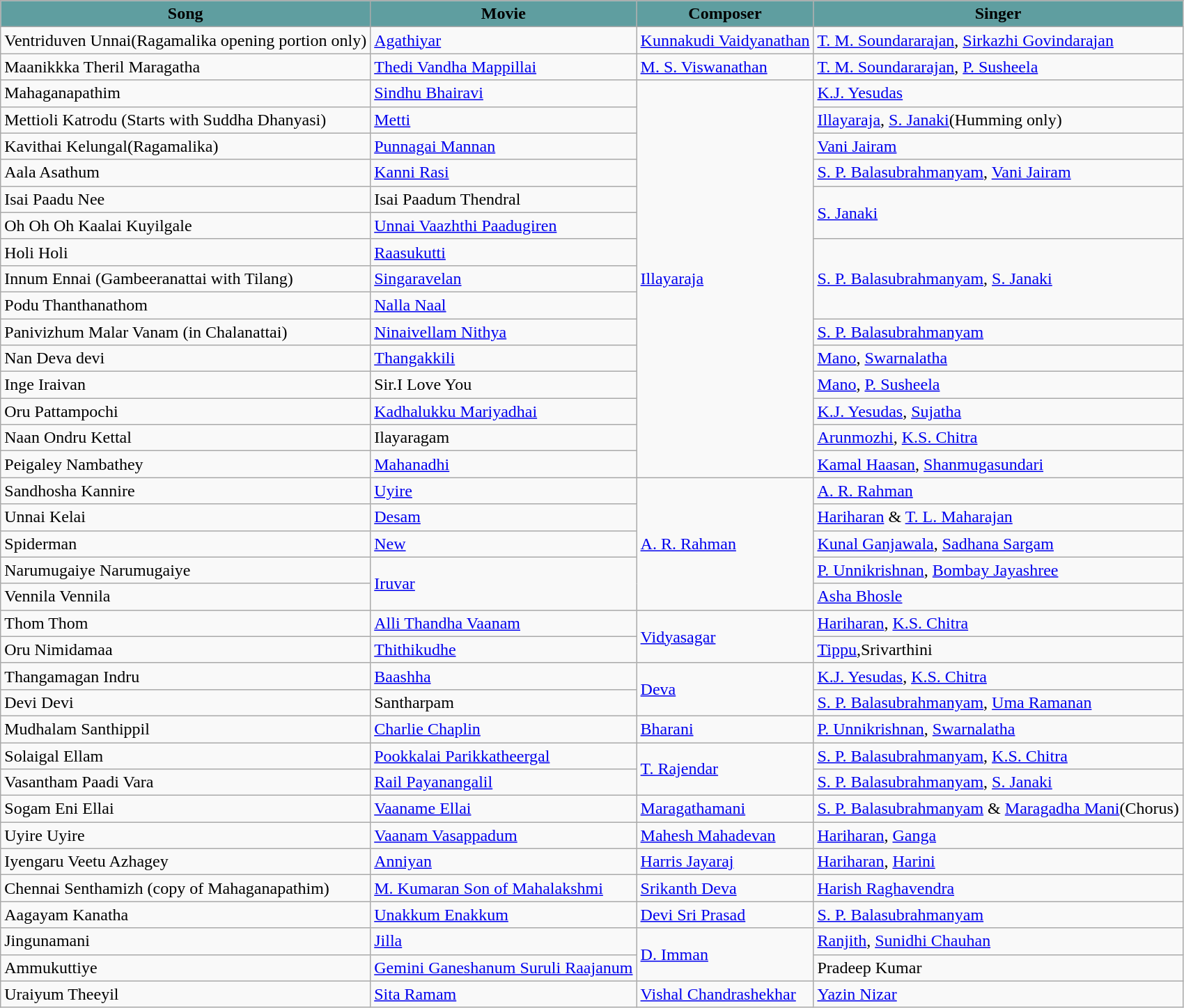<table class="wikitable">
<tr>
<th style="background:#5F9EA0">Song</th>
<th style="background:#5F9EA0">Movie</th>
<th style="background:#5F9EA0">Composer</th>
<th style="background:#5F9EA0">Singer</th>
</tr>
<tr>
<td>Ventriduven Unnai(Ragamalika opening portion only)</td>
<td><a href='#'>Agathiyar</a></td>
<td><a href='#'>Kunnakudi Vaidyanathan</a></td>
<td><a href='#'>T. M. Soundararajan</a>, <a href='#'>Sirkazhi Govindarajan</a></td>
</tr>
<tr>
<td>Maanikkka Theril Maragatha</td>
<td><a href='#'>Thedi Vandha Mappillai</a></td>
<td><a href='#'>M. S. Viswanathan</a></td>
<td><a href='#'>T. M. Soundararajan</a>, <a href='#'>P. Susheela</a></td>
</tr>
<tr>
<td>Mahaganapathim</td>
<td><a href='#'>Sindhu Bhairavi</a></td>
<td rowspan="15"><a href='#'>Illayaraja</a></td>
<td><a href='#'>K.J. Yesudas</a></td>
</tr>
<tr>
<td>Mettioli Katrodu (Starts with Suddha Dhanyasi)</td>
<td><a href='#'>Metti</a></td>
<td><a href='#'>Illayaraja</a>, <a href='#'>S. Janaki</a>(Humming only)</td>
</tr>
<tr>
<td>Kavithai Kelungal(Ragamalika)</td>
<td><a href='#'>Punnagai Mannan</a></td>
<td><a href='#'>Vani Jairam</a></td>
</tr>
<tr>
<td>Aala Asathum</td>
<td><a href='#'>Kanni Rasi</a></td>
<td><a href='#'>S. P. Balasubrahmanyam</a>, <a href='#'>Vani Jairam</a></td>
</tr>
<tr>
<td>Isai Paadu Nee</td>
<td>Isai Paadum Thendral</td>
<td rowspan="2"><a href='#'>S. Janaki</a></td>
</tr>
<tr>
<td>Oh Oh Oh Kaalai Kuyilgale</td>
<td><a href='#'>Unnai Vaazhthi Paadugiren</a></td>
</tr>
<tr>
<td>Holi Holi</td>
<td><a href='#'>Raasukutti</a></td>
<td rowspan="3"><a href='#'>S. P. Balasubrahmanyam</a>, <a href='#'>S. Janaki</a></td>
</tr>
<tr>
<td>Innum Ennai (Gambeeranattai with Tilang)</td>
<td><a href='#'>Singaravelan</a></td>
</tr>
<tr>
<td>Podu Thanthanathom</td>
<td><a href='#'>Nalla Naal</a></td>
</tr>
<tr>
<td>Panivizhum Malar Vanam (in Chalanattai)</td>
<td><a href='#'>Ninaivellam Nithya</a></td>
<td><a href='#'>S. P. Balasubrahmanyam</a></td>
</tr>
<tr>
<td>Nan Deva devi</td>
<td><a href='#'>Thangakkili</a></td>
<td><a href='#'>Mano</a>, <a href='#'>Swarnalatha</a></td>
</tr>
<tr>
<td>Inge Iraivan</td>
<td>Sir.I Love You</td>
<td><a href='#'>Mano</a>, <a href='#'>P. Susheela</a></td>
</tr>
<tr>
<td>Oru Pattampochi</td>
<td><a href='#'>Kadhalukku Mariyadhai</a></td>
<td><a href='#'>K.J. Yesudas</a>, <a href='#'>Sujatha</a></td>
</tr>
<tr>
<td>Naan Ondru Kettal</td>
<td>Ilayaragam</td>
<td><a href='#'>Arunmozhi</a>, <a href='#'>K.S. Chitra</a></td>
</tr>
<tr>
<td>Peigaley Nambathey</td>
<td><a href='#'>Mahanadhi</a></td>
<td><a href='#'>Kamal Haasan</a>, <a href='#'>Shanmugasundari</a></td>
</tr>
<tr>
<td>Sandhosha Kannire</td>
<td><a href='#'>Uyire</a></td>
<td rowspan="5"><a href='#'>A. R. Rahman</a></td>
<td><a href='#'>A. R. Rahman</a></td>
</tr>
<tr>
<td>Unnai Kelai</td>
<td><a href='#'>Desam</a></td>
<td><a href='#'>Hariharan</a> & <a href='#'>T. L. Maharajan</a></td>
</tr>
<tr>
<td>Spiderman</td>
<td><a href='#'>New</a></td>
<td><a href='#'>Kunal Ganjawala</a>, <a href='#'>Sadhana Sargam</a></td>
</tr>
<tr>
<td>Narumugaiye Narumugaiye</td>
<td rowspan="2"><a href='#'>Iruvar</a></td>
<td><a href='#'>P. Unnikrishnan</a>, <a href='#'>Bombay Jayashree</a></td>
</tr>
<tr>
<td>Vennila Vennila</td>
<td><a href='#'>Asha Bhosle</a></td>
</tr>
<tr>
<td>Thom Thom</td>
<td><a href='#'>Alli Thandha Vaanam</a></td>
<td rowspan=2><a href='#'>Vidyasagar</a></td>
<td><a href='#'>Hariharan</a>, <a href='#'>K.S. Chitra</a></td>
</tr>
<tr>
<td>Oru Nimidamaa</td>
<td><a href='#'>Thithikudhe</a></td>
<td><a href='#'>Tippu</a>,Srivarthini</td>
</tr>
<tr>
<td>Thangamagan Indru</td>
<td><a href='#'>Baashha</a></td>
<td rowspan=2><a href='#'>Deva</a></td>
<td><a href='#'>K.J. Yesudas</a>, <a href='#'>K.S. Chitra</a></td>
</tr>
<tr>
<td>Devi Devi</td>
<td>Santharpam</td>
<td><a href='#'>S. P. Balasubrahmanyam</a>, <a href='#'>Uma Ramanan</a></td>
</tr>
<tr>
<td>Mudhalam Santhippil</td>
<td><a href='#'>Charlie Chaplin</a></td>
<td><a href='#'>Bharani</a></td>
<td><a href='#'>P. Unnikrishnan</a>, <a href='#'>Swarnalatha</a></td>
</tr>
<tr>
<td>Solaigal Ellam</td>
<td><a href='#'>Pookkalai Parikkatheergal</a></td>
<td rowspan=2><a href='#'>T. Rajendar</a></td>
<td><a href='#'>S. P. Balasubrahmanyam</a>, <a href='#'>K.S. Chitra</a></td>
</tr>
<tr>
<td>Vasantham Paadi Vara</td>
<td><a href='#'>Rail Payanangalil</a></td>
<td><a href='#'>S. P. Balasubrahmanyam</a>, <a href='#'>S. Janaki</a></td>
</tr>
<tr>
<td>Sogam Eni Ellai</td>
<td><a href='#'>Vaaname Ellai</a></td>
<td><a href='#'>Maragathamani</a></td>
<td><a href='#'>S. P. Balasubrahmanyam</a> & <a href='#'>Maragadha Mani</a>(Chorus)</td>
</tr>
<tr>
<td>Uyire Uyire</td>
<td><a href='#'>Vaanam Vasappadum</a></td>
<td><a href='#'>Mahesh Mahadevan</a></td>
<td><a href='#'>Hariharan</a>, <a href='#'>Ganga</a></td>
</tr>
<tr>
<td>Iyengaru Veetu Azhagey</td>
<td><a href='#'>Anniyan</a></td>
<td><a href='#'>Harris Jayaraj</a></td>
<td><a href='#'>Hariharan</a>, <a href='#'>Harini</a></td>
</tr>
<tr>
<td>Chennai Senthamizh (copy of Mahaganapathim)</td>
<td><a href='#'>M. Kumaran Son of Mahalakshmi</a></td>
<td><a href='#'>Srikanth Deva</a></td>
<td><a href='#'>Harish Raghavendra</a></td>
</tr>
<tr>
<td>Aagayam Kanatha</td>
<td><a href='#'>Unakkum Enakkum</a></td>
<td><a href='#'>Devi Sri Prasad</a></td>
<td><a href='#'>S. P. Balasubrahmanyam</a></td>
</tr>
<tr>
<td>Jingunamani</td>
<td><a href='#'>Jilla</a></td>
<td rowspan="2"><a href='#'>D. Imman</a></td>
<td><a href='#'>Ranjith</a>, <a href='#'>Sunidhi Chauhan</a></td>
</tr>
<tr>
<td>Ammukuttiye</td>
<td><a href='#'>Gemini Ganeshanum Suruli Raajanum</a></td>
<td>Pradeep Kumar</td>
</tr>
<tr>
<td>Uraiyum Theeyil</td>
<td><a href='#'>Sita Ramam</a></td>
<td><a href='#'>Vishal Chandrashekhar</a></td>
<td><a href='#'>Yazin Nizar</a></td>
</tr>
</table>
